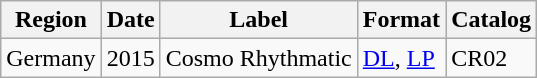<table class="wikitable">
<tr>
<th>Region</th>
<th>Date</th>
<th>Label</th>
<th>Format</th>
<th>Catalog</th>
</tr>
<tr>
<td>Germany</td>
<td>2015</td>
<td>Cosmo Rhythmatic</td>
<td><a href='#'>DL</a>, <a href='#'>LP</a></td>
<td>CR02</td>
</tr>
</table>
